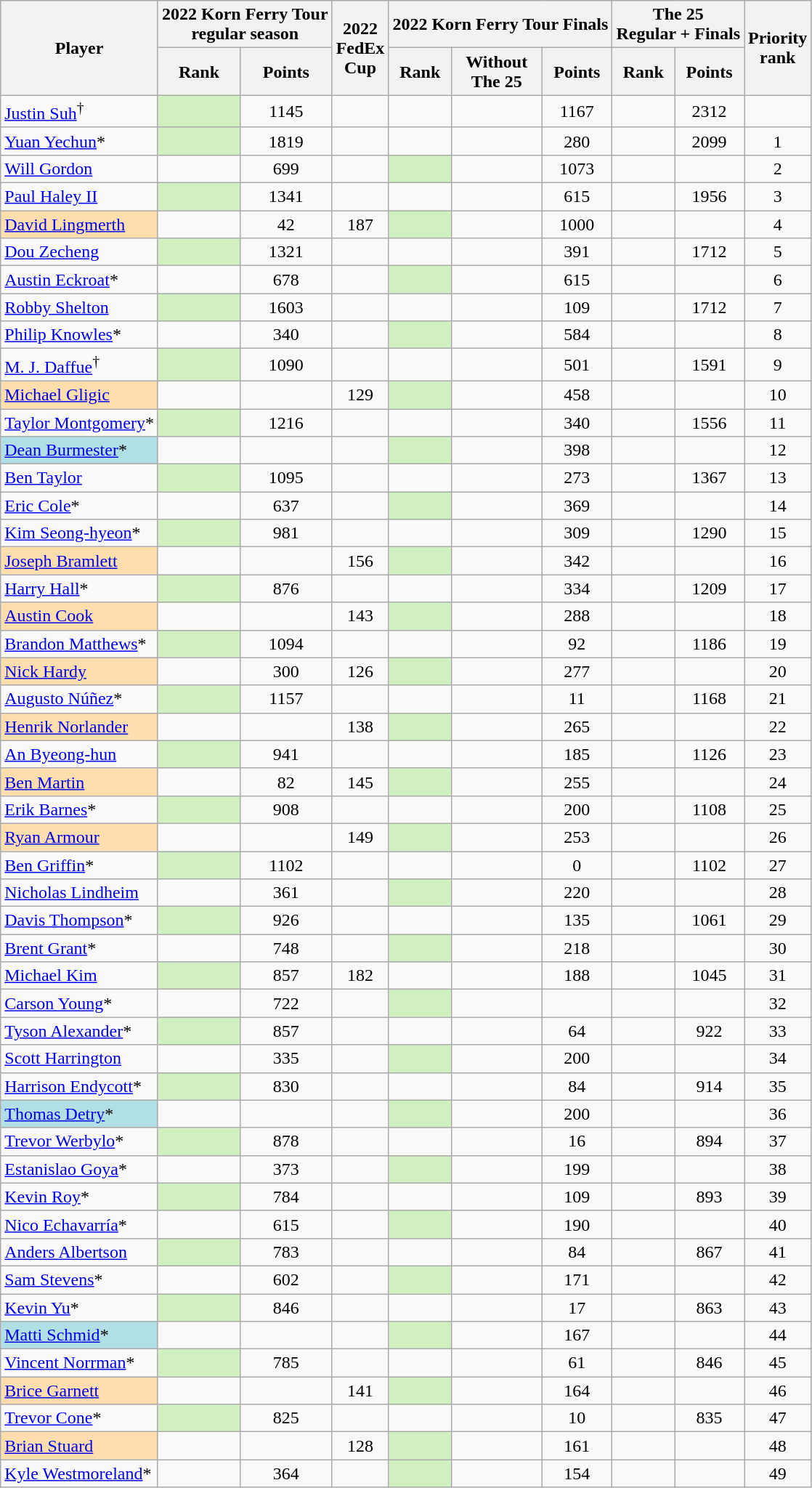<table class="wikitable sortable" style="text-align:center">
<tr>
<th rowspan=2>Player</th>
<th colspan=2>2022 Korn Ferry Tour<br>regular season</th>
<th rowspan=2>2022<br>FedEx<br>Cup</th>
<th colspan=3>2022 Korn Ferry Tour Finals</th>
<th colspan=2>The 25<br>Regular + Finals</th>
<th rowspan=2 data-sort-type=number>Priority<br>rank</th>
</tr>
<tr>
<th>Rank</th>
<th>Points</th>
<th>Rank</th>
<th>Without<br>The 25</th>
<th>Points</th>
<th>Rank</th>
<th>Points</th>
</tr>
<tr>
<td align=left> <a href='#'>Justin Suh</a><sup>†</sup></td>
<td style="background:#D0F0C0;"></td>
<td>1145</td>
<td></td>
<td></td>
<td></td>
<td>1167</td>
<td></td>
<td>2312</td>
<td></td>
</tr>
<tr>
<td align=left> <a href='#'>Yuan Yechun</a>*</td>
<td style="background:#D0F0C0;"></td>
<td>1819</td>
<td></td>
<td></td>
<td></td>
<td>280</td>
<td></td>
<td>2099</td>
<td>1</td>
</tr>
<tr>
<td align=left> <a href='#'>Will Gordon</a></td>
<td></td>
<td>699</td>
<td></td>
<td style="background:#D0F0C0;"></td>
<td></td>
<td>1073</td>
<td></td>
<td></td>
<td>2</td>
</tr>
<tr>
<td align=left> <a href='#'>Paul Haley II</a></td>
<td style="background:#D0F0C0;"></td>
<td>1341</td>
<td></td>
<td></td>
<td></td>
<td>615</td>
<td></td>
<td>1956</td>
<td>3</td>
</tr>
<tr>
<td align=left style="background:NavajoWhite"> <a href='#'>David Lingmerth</a></td>
<td></td>
<td>42</td>
<td>187</td>
<td style="background:#D0F0C0;"></td>
<td></td>
<td>1000</td>
<td></td>
<td></td>
<td>4</td>
</tr>
<tr>
<td align=left> <a href='#'>Dou Zecheng</a></td>
<td style="background:#D0F0C0;"></td>
<td>1321</td>
<td></td>
<td></td>
<td></td>
<td>391</td>
<td></td>
<td>1712</td>
<td>5</td>
</tr>
<tr>
<td align=left> <a href='#'>Austin Eckroat</a>*</td>
<td></td>
<td>678</td>
<td></td>
<td style="background:#D0F0C0;"></td>
<td></td>
<td>615</td>
<td></td>
<td></td>
<td>6</td>
</tr>
<tr>
<td align=left> <a href='#'>Robby Shelton</a></td>
<td style="background:#D0F0C0;"></td>
<td>1603</td>
<td></td>
<td></td>
<td></td>
<td>109</td>
<td></td>
<td>1712</td>
<td>7</td>
</tr>
<tr>
<td align=left> <a href='#'>Philip Knowles</a>*</td>
<td></td>
<td>340</td>
<td></td>
<td style="background:#D0F0C0;"></td>
<td></td>
<td>584</td>
<td></td>
<td></td>
<td>8</td>
</tr>
<tr>
<td align=left> <a href='#'>M. J. Daffue</a><sup>†</sup></td>
<td style="background:#D0F0C0;"></td>
<td>1090</td>
<td></td>
<td></td>
<td></td>
<td>501</td>
<td></td>
<td>1591</td>
<td>9</td>
</tr>
<tr>
<td align=left style="background:NavajoWhite"> <a href='#'>Michael Gligic</a></td>
<td></td>
<td></td>
<td>129</td>
<td style="background:#D0F0C0;"></td>
<td></td>
<td>458</td>
<td></td>
<td></td>
<td>10</td>
</tr>
<tr>
<td align=left> <a href='#'>Taylor Montgomery</a>*</td>
<td style="background:#D0F0C0;"></td>
<td>1216</td>
<td></td>
<td></td>
<td></td>
<td>340</td>
<td></td>
<td>1556</td>
<td>11</td>
</tr>
<tr>
<td align=left style="background:#B0E0E6"> <a href='#'>Dean Burmester</a>*</td>
<td></td>
<td></td>
<td></td>
<td style="background:#D0F0C0;"></td>
<td></td>
<td>398</td>
<td></td>
<td></td>
<td>12</td>
</tr>
<tr>
<td align=left> <a href='#'>Ben Taylor</a></td>
<td style="background:#D0F0C0;"></td>
<td>1095</td>
<td></td>
<td></td>
<td></td>
<td>273</td>
<td></td>
<td>1367</td>
<td>13</td>
</tr>
<tr>
<td align=left> <a href='#'>Eric Cole</a>*</td>
<td></td>
<td>637</td>
<td></td>
<td style="background:#D0F0C0;"></td>
<td></td>
<td>369</td>
<td></td>
<td></td>
<td>14</td>
</tr>
<tr>
<td align=left> <a href='#'>Kim Seong-hyeon</a>*</td>
<td style="background:#D0F0C0;"></td>
<td>981</td>
<td></td>
<td></td>
<td></td>
<td>309</td>
<td></td>
<td>1290</td>
<td>15</td>
</tr>
<tr>
<td align=left style="background:NavajoWhite"> <a href='#'>Joseph Bramlett</a></td>
<td></td>
<td></td>
<td>156</td>
<td style="background:#D0F0C0;"></td>
<td></td>
<td>342</td>
<td></td>
<td></td>
<td>16</td>
</tr>
<tr>
<td align=left> <a href='#'>Harry Hall</a>*</td>
<td style="background:#D0F0C0;"></td>
<td>876</td>
<td></td>
<td></td>
<td></td>
<td>334</td>
<td></td>
<td>1209</td>
<td>17</td>
</tr>
<tr>
<td align=left style="background:NavajoWhite"> <a href='#'>Austin Cook</a></td>
<td></td>
<td></td>
<td>143</td>
<td style="background:#D0F0C0;"></td>
<td></td>
<td>288</td>
<td></td>
<td></td>
<td>18</td>
</tr>
<tr>
<td align=left> <a href='#'>Brandon Matthews</a>*</td>
<td style="background:#D0F0C0;"></td>
<td>1094</td>
<td></td>
<td></td>
<td></td>
<td>92</td>
<td></td>
<td>1186</td>
<td>19</td>
</tr>
<tr>
<td align=left style="background:NavajoWhite"> <a href='#'>Nick Hardy</a></td>
<td></td>
<td>300</td>
<td>126</td>
<td style="background:#D0F0C0;"></td>
<td></td>
<td>277</td>
<td></td>
<td></td>
<td>20</td>
</tr>
<tr>
<td align=left> <a href='#'>Augusto Núñez</a>*</td>
<td style="background:#D0F0C0;"></td>
<td>1157</td>
<td></td>
<td></td>
<td></td>
<td>11</td>
<td></td>
<td>1168</td>
<td>21</td>
</tr>
<tr>
<td align=left style="background:NavajoWhite"> <a href='#'>Henrik Norlander</a></td>
<td></td>
<td></td>
<td>138</td>
<td style="background:#D0F0C0;"></td>
<td></td>
<td>265</td>
<td></td>
<td></td>
<td>22</td>
</tr>
<tr>
<td align=left> <a href='#'>An Byeong-hun</a></td>
<td style="background:#D0F0C0;"></td>
<td>941</td>
<td></td>
<td></td>
<td></td>
<td>185</td>
<td></td>
<td>1126</td>
<td>23</td>
</tr>
<tr>
<td align=left style="background:NavajoWhite"> <a href='#'>Ben Martin</a></td>
<td></td>
<td>82</td>
<td>145</td>
<td style="background:#D0F0C0;"></td>
<td></td>
<td>255</td>
<td></td>
<td></td>
<td>24</td>
</tr>
<tr>
<td align=left> <a href='#'>Erik Barnes</a>*</td>
<td style="background:#D0F0C0;"></td>
<td>908</td>
<td></td>
<td></td>
<td></td>
<td>200</td>
<td></td>
<td>1108</td>
<td>25</td>
</tr>
<tr>
<td align=left style="background:NavajoWhite"> <a href='#'>Ryan Armour</a></td>
<td></td>
<td></td>
<td>149</td>
<td style="background:#D0F0C0;"></td>
<td></td>
<td>253</td>
<td></td>
<td></td>
<td>26</td>
</tr>
<tr>
<td align=left> <a href='#'>Ben Griffin</a>*</td>
<td style="background:#D0F0C0;"></td>
<td>1102</td>
<td></td>
<td></td>
<td></td>
<td>0</td>
<td></td>
<td>1102</td>
<td>27</td>
</tr>
<tr>
<td align=left> <a href='#'>Nicholas Lindheim</a></td>
<td></td>
<td>361</td>
<td></td>
<td style="background:#D0F0C0;"></td>
<td></td>
<td>220</td>
<td></td>
<td></td>
<td>28</td>
</tr>
<tr>
<td align=left> <a href='#'>Davis Thompson</a>*</td>
<td style="background:#D0F0C0;"></td>
<td>926</td>
<td></td>
<td></td>
<td></td>
<td>135</td>
<td></td>
<td>1061</td>
<td>29</td>
</tr>
<tr>
<td align=left> <a href='#'>Brent Grant</a>*</td>
<td></td>
<td>748</td>
<td></td>
<td style="background:#D0F0C0;"></td>
<td></td>
<td>218</td>
<td></td>
<td></td>
<td>30</td>
</tr>
<tr>
<td align=left> <a href='#'>Michael Kim</a></td>
<td style="background:#D0F0C0;"></td>
<td>857</td>
<td>182</td>
<td></td>
<td></td>
<td>188</td>
<td></td>
<td>1045</td>
<td>31</td>
</tr>
<tr>
<td align=left> <a href='#'>Carson Young</a>*</td>
<td></td>
<td>722</td>
<td></td>
<td style="background:#D0F0C0;"></td>
<td></td>
<td></td>
<td></td>
<td></td>
<td>32</td>
</tr>
<tr>
<td align=left> <a href='#'>Tyson Alexander</a>*</td>
<td style="background:#D0F0C0;"></td>
<td>857</td>
<td></td>
<td></td>
<td></td>
<td>64</td>
<td></td>
<td>922</td>
<td>33</td>
</tr>
<tr>
<td align=left> <a href='#'>Scott Harrington</a></td>
<td></td>
<td>335</td>
<td></td>
<td style="background:#D0F0C0;"></td>
<td></td>
<td>200</td>
<td></td>
<td></td>
<td>34</td>
</tr>
<tr>
<td align=left> <a href='#'>Harrison Endycott</a>*</td>
<td style="background:#D0F0C0;"></td>
<td>830</td>
<td></td>
<td></td>
<td></td>
<td>84</td>
<td></td>
<td>914</td>
<td>35</td>
</tr>
<tr>
<td align=left style="background:#B0E0E6"> <a href='#'>Thomas Detry</a>*</td>
<td></td>
<td></td>
<td></td>
<td style="background:#D0F0C0;"></td>
<td></td>
<td>200</td>
<td></td>
<td></td>
<td>36</td>
</tr>
<tr>
<td align=left> <a href='#'>Trevor Werbylo</a>*</td>
<td style="background:#D0F0C0;"></td>
<td>878</td>
<td></td>
<td></td>
<td></td>
<td>16</td>
<td></td>
<td>894</td>
<td>37</td>
</tr>
<tr>
<td align=left> <a href='#'>Estanislao Goya</a>*</td>
<td></td>
<td>373</td>
<td></td>
<td style="background:#D0F0C0;"></td>
<td></td>
<td>199</td>
<td></td>
<td></td>
<td>38</td>
</tr>
<tr>
<td align=left> <a href='#'>Kevin Roy</a>*</td>
<td style="background:#D0F0C0;"></td>
<td>784</td>
<td></td>
<td></td>
<td></td>
<td>109</td>
<td></td>
<td>893</td>
<td>39</td>
</tr>
<tr>
<td align=left> <a href='#'>Nico Echavarría</a>*</td>
<td></td>
<td>615</td>
<td></td>
<td style="background:#D0F0C0;"></td>
<td></td>
<td>190</td>
<td></td>
<td></td>
<td>40</td>
</tr>
<tr>
<td align=left> <a href='#'>Anders Albertson</a></td>
<td style="background:#D0F0C0;"></td>
<td>783</td>
<td></td>
<td></td>
<td></td>
<td>84</td>
<td></td>
<td>867</td>
<td>41</td>
</tr>
<tr>
<td align=left> <a href='#'>Sam Stevens</a>*</td>
<td></td>
<td>602</td>
<td></td>
<td style="background:#D0F0C0;"></td>
<td></td>
<td>171</td>
<td></td>
<td></td>
<td>42</td>
</tr>
<tr>
<td align=left> <a href='#'>Kevin Yu</a>*</td>
<td style="background:#D0F0C0;"></td>
<td>846</td>
<td></td>
<td></td>
<td></td>
<td>17</td>
<td></td>
<td>863</td>
<td>43</td>
</tr>
<tr>
<td align=left style="background:#B0E0E6"> <a href='#'>Matti Schmid</a>*</td>
<td></td>
<td></td>
<td></td>
<td style="background:#D0F0C0;"></td>
<td></td>
<td>167</td>
<td></td>
<td></td>
<td>44</td>
</tr>
<tr>
<td align=left> <a href='#'>Vincent Norrman</a>*</td>
<td style="background:#D0F0C0;"></td>
<td>785</td>
<td></td>
<td></td>
<td></td>
<td>61</td>
<td></td>
<td>846</td>
<td>45</td>
</tr>
<tr>
<td align=left style="background:NavajoWhite"> <a href='#'>Brice Garnett</a></td>
<td></td>
<td></td>
<td>141</td>
<td style="background:#D0F0C0;"></td>
<td></td>
<td>164</td>
<td></td>
<td></td>
<td>46</td>
</tr>
<tr>
<td align=left> <a href='#'>Trevor Cone</a>*</td>
<td style="background:#D0F0C0;"></td>
<td>825</td>
<td></td>
<td></td>
<td></td>
<td>10</td>
<td></td>
<td>835</td>
<td>47</td>
</tr>
<tr>
<td align=left style="background:NavajoWhite"> <a href='#'>Brian Stuard</a></td>
<td></td>
<td></td>
<td>128</td>
<td style="background:#D0F0C0;"></td>
<td></td>
<td>161</td>
<td></td>
<td></td>
<td>48</td>
</tr>
<tr>
<td align=left> <a href='#'>Kyle Westmoreland</a>*</td>
<td></td>
<td>364</td>
<td></td>
<td style="background:#D0F0C0;"></td>
<td></td>
<td>154</td>
<td></td>
<td></td>
<td>49</td>
</tr>
</table>
